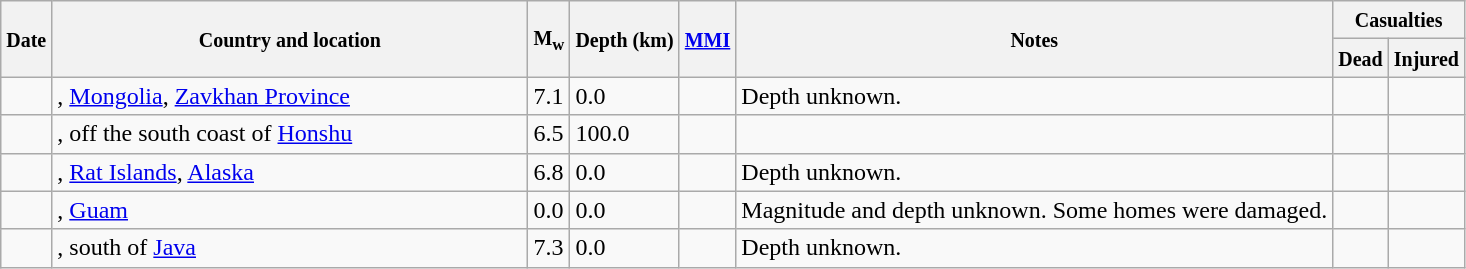<table class="wikitable sortable sort-under" style="border:1px black; margin-left:1em;">
<tr>
<th rowspan="2"><small>Date</small></th>
<th rowspan="2" style="width: 310px"><small>Country and location</small></th>
<th rowspan="2"><small>M<sub>w</sub></small></th>
<th rowspan="2"><small>Depth (km)</small></th>
<th rowspan="2"><small><a href='#'>MMI</a></small></th>
<th rowspan="2" class="unsortable"><small>Notes</small></th>
<th colspan="2"><small>Casualties</small></th>
</tr>
<tr>
<th><small>Dead</small></th>
<th><small>Injured</small></th>
</tr>
<tr>
<td></td>
<td>, <a href='#'>Mongolia</a>, <a href='#'>Zavkhan Province</a></td>
<td>7.1</td>
<td>0.0</td>
<td></td>
<td>Depth unknown.</td>
<td></td>
<td></td>
</tr>
<tr>
<td></td>
<td>, off the south coast of <a href='#'>Honshu</a></td>
<td>6.5</td>
<td>100.0</td>
<td></td>
<td></td>
<td></td>
<td></td>
</tr>
<tr>
<td></td>
<td>, <a href='#'>Rat Islands</a>, <a href='#'>Alaska</a></td>
<td>6.8</td>
<td>0.0</td>
<td></td>
<td>Depth unknown.</td>
<td></td>
<td></td>
</tr>
<tr>
<td></td>
<td>, <a href='#'>Guam</a></td>
<td>0.0</td>
<td>0.0</td>
<td></td>
<td>Magnitude and depth unknown. Some homes were damaged.</td>
<td></td>
<td></td>
</tr>
<tr>
<td></td>
<td>, south of <a href='#'>Java</a></td>
<td>7.3</td>
<td>0.0</td>
<td></td>
<td>Depth unknown.</td>
<td></td>
<td></td>
</tr>
</table>
